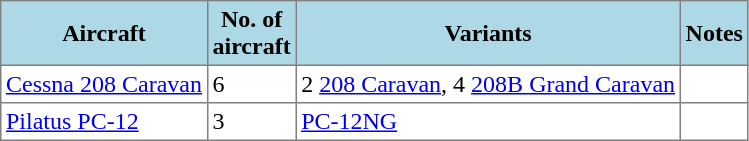<table class="toccolours" border="1" cellpadding="3" style="border-collapse:collapse">
<tr bgcolor=lightblue>
<th>Aircraft</th>
<th>No. of<br>aircraft</th>
<th>Variants</th>
<th>Notes</th>
</tr>
<tr>
<td><a href='#'>Cessna 208 Caravan</a></td>
<td>6</td>
<td>2 <a href='#'>208 Caravan</a>, 4 <a href='#'>208B Grand Caravan</a></td>
<td></td>
</tr>
<tr>
<td><a href='#'>Pilatus PC-12</a></td>
<td>3</td>
<td><a href='#'>PC-12NG</a></td>
</tr>
</table>
